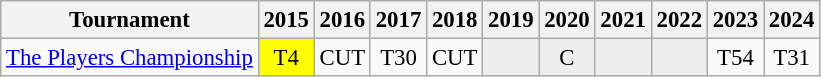<table class="wikitable" style="font-size:95%;text-align:center;">
<tr>
<th>Tournament</th>
<th>2015</th>
<th>2016</th>
<th>2017</th>
<th>2018</th>
<th>2019</th>
<th>2020</th>
<th>2021</th>
<th>2022</th>
<th>2023</th>
<th>2024</th>
</tr>
<tr>
<td align=left><a href='#'>The Players Championship</a></td>
<td style="background:yellow;">T4</td>
<td>CUT</td>
<td>T30</td>
<td>CUT</td>
<td style="background:#eeeeee;"></td>
<td style="background:#eeeeee;">C</td>
<td style="background:#eeeeee;"></td>
<td style="background:#eeeeee;"></td>
<td>T54</td>
<td>T31</td>
</tr>
</table>
